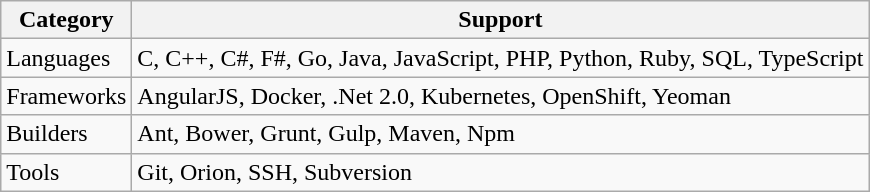<table class="wikitable">
<tr>
<th>Category</th>
<th>Support</th>
</tr>
<tr>
<td>Languages</td>
<td>C, C++, C#, F#, Go, Java, JavaScript, PHP, Python, Ruby, SQL, TypeScript</td>
</tr>
<tr>
<td>Frameworks</td>
<td>AngularJS,  Docker, .Net 2.0, Kubernetes, OpenShift, Yeoman</td>
</tr>
<tr>
<td>Builders</td>
<td>Ant, Bower, Grunt, Gulp, Maven, Npm</td>
</tr>
<tr>
<td>Tools</td>
<td>Git, Orion, SSH, Subversion</td>
</tr>
</table>
